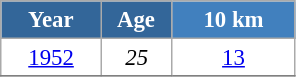<table class="wikitable" style="font-size:95%; text-align:center; border:grey solid 1px; border-collapse:collapse; background:#ffffff;">
<tr>
<th style="background-color:#369; color:white; width:60px;"> Year </th>
<th style="background-color:#369; color:white; width:40px;"> Age </th>
<th style="background-color:#4180be; color:white; width:75px;"> 10 km </th>
</tr>
<tr>
<td><a href='#'>1952</a></td>
<td><em>25</em></td>
<td><a href='#'>13</a></td>
</tr>
<tr>
</tr>
</table>
